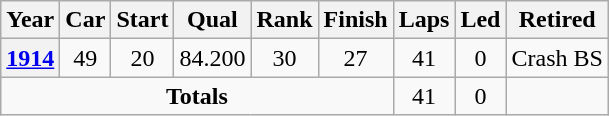<table class="wikitable" style="text-align:center">
<tr>
<th>Year</th>
<th>Car</th>
<th>Start</th>
<th>Qual</th>
<th>Rank</th>
<th>Finish</th>
<th>Laps</th>
<th>Led</th>
<th>Retired</th>
</tr>
<tr>
<th><a href='#'>1914</a></th>
<td>49</td>
<td>20</td>
<td>84.200</td>
<td>30</td>
<td>27</td>
<td>41</td>
<td>0</td>
<td>Crash BS</td>
</tr>
<tr>
<td colspan=6><strong>Totals</strong></td>
<td>41</td>
<td>0</td>
<td></td>
</tr>
</table>
